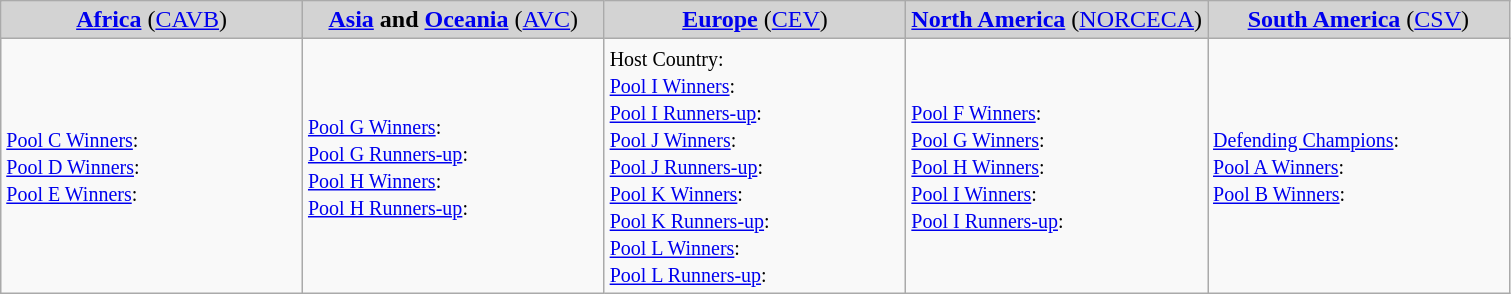<table class="wikitable">
<tr style="background:Lightgrey">
<td style="width:20%; text-align:center"><strong><a href='#'>Africa</a></strong> (<a href='#'>CAVB</a>)</td>
<td style="width:20%; text-align:center"><strong><a href='#'>Asia</a> and <a href='#'>Oceania</a></strong> (<a href='#'>AVC</a>)</td>
<td style="width:20%; text-align:center"><strong><a href='#'>Europe</a></strong> (<a href='#'>CEV</a>)</td>
<td style="width:20%; text-align:center"><strong><a href='#'>North America</a></strong> (<a href='#'>NORCECA</a>)</td>
<td style="width:20%; text-align:center"><strong><a href='#'>South America</a></strong> (<a href='#'>CSV</a>)</td>
</tr>
<tr>
<td><small><a href='#'>Pool C Winners</a>: <br><a href='#'>Pool D Winners</a>: <br><a href='#'>Pool E Winners</a>: </small></td>
<td><small><a href='#'>Pool G Winners</a>: <br><a href='#'>Pool G Runners-up</a>: <br><a href='#'>Pool H Winners</a>: <br><a href='#'>Pool H Runners-up</a>: </small></td>
<td><small>Host Country: <br><a href='#'>Pool I Winners</a>: <br><a href='#'>Pool I Runners-up</a>: <br><a href='#'>Pool J Winners</a>: <br><a href='#'>Pool J Runners-up</a>: <br><a href='#'>Pool K Winners</a>: <br><a href='#'>Pool K Runners-up</a>: <br><a href='#'>Pool L Winners</a>: <br><a href='#'>Pool L Runners-up</a>: </small></td>
<td><small><a href='#'>Pool F Winners</a>: <br><a href='#'>Pool G Winners</a>: <br><a href='#'>Pool H Winners</a>: <br><a href='#'>Pool I Winners</a>: <br><a href='#'>Pool I Runners-up</a>: </small></td>
<td><small><a href='#'>Defending Champions</a>: <br><a href='#'>Pool A Winners</a>: <br><a href='#'>Pool B Winners</a>: </small></td>
</tr>
</table>
